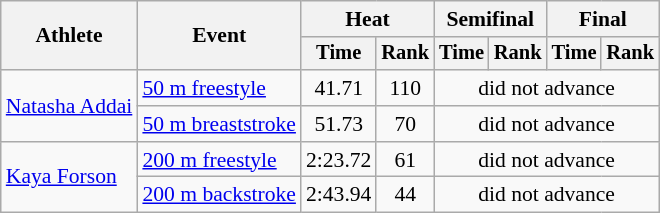<table class=wikitable style="font-size:90%">
<tr>
<th rowspan="2">Athlete</th>
<th rowspan="2">Event</th>
<th colspan="2">Heat</th>
<th colspan="2">Semifinal</th>
<th colspan="2">Final</th>
</tr>
<tr style="font-size:95%">
<th>Time</th>
<th>Rank</th>
<th>Time</th>
<th>Rank</th>
<th>Time</th>
<th>Rank</th>
</tr>
<tr align=center>
<td align=left rowspan=2><a href='#'>Natasha Addai</a></td>
<td align=left><a href='#'>50 m freestyle</a></td>
<td>41.71</td>
<td>110</td>
<td colspan=4>did not advance</td>
</tr>
<tr align=center>
<td align=left><a href='#'>50 m breaststroke</a></td>
<td>51.73</td>
<td>70</td>
<td colspan=4>did not advance</td>
</tr>
<tr align=center>
<td align=left rowspan=2><a href='#'>Kaya Forson</a></td>
<td align=left><a href='#'>200 m freestyle</a></td>
<td>2:23.72</td>
<td>61</td>
<td colspan=4>did not advance</td>
</tr>
<tr align=center>
<td align=left><a href='#'>200 m backstroke</a></td>
<td>2:43.94</td>
<td>44</td>
<td colspan=4>did not advance</td>
</tr>
</table>
